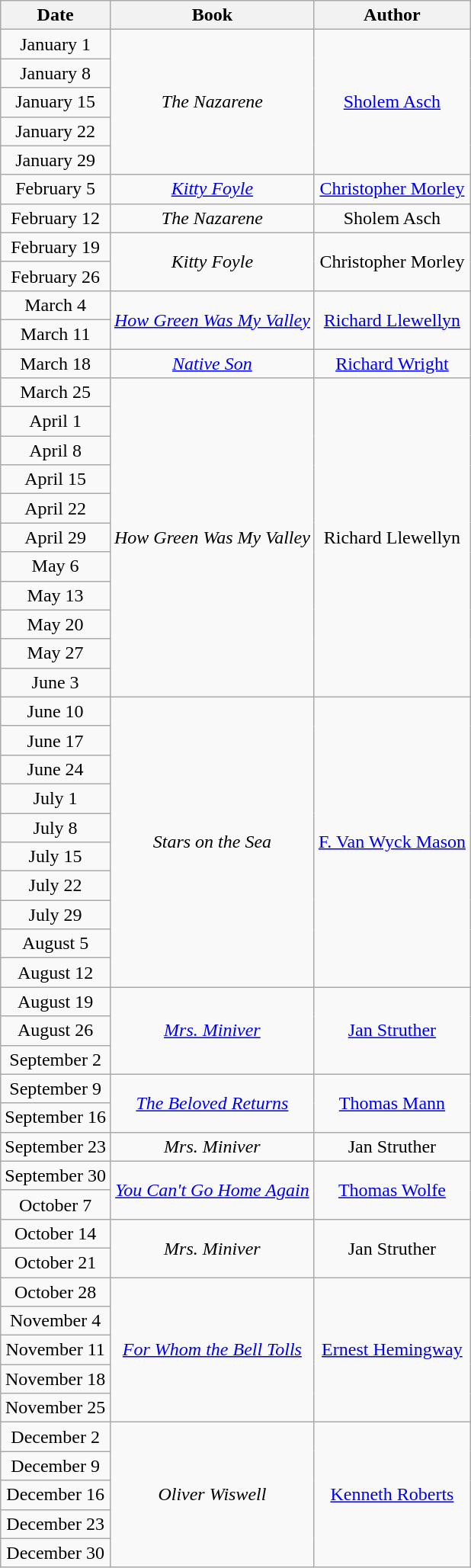<table class="wikitable sortable" style="text-align: center">
<tr>
<th>Date</th>
<th>Book</th>
<th>Author</th>
</tr>
<tr>
<td>January 1</td>
<td rowspan=5><em>The Nazarene</em></td>
<td rowspan=5><a href='#'>Sholem Asch</a></td>
</tr>
<tr>
<td>January 8</td>
</tr>
<tr>
<td>January 15</td>
</tr>
<tr>
<td>January 22</td>
</tr>
<tr>
<td>January 29</td>
</tr>
<tr>
<td>February 5</td>
<td><em><a href='#'>Kitty Foyle</a></em></td>
<td><a href='#'>Christopher Morley</a></td>
</tr>
<tr>
<td>February 12</td>
<td><em>The Nazarene</em></td>
<td>Sholem Asch</td>
</tr>
<tr>
<td>February 19</td>
<td rowspan=2><em>Kitty Foyle</em></td>
<td rowspan=2>Christopher Morley</td>
</tr>
<tr>
<td>February 26</td>
</tr>
<tr>
<td>March 4</td>
<td rowspan=2><em><a href='#'>How Green Was My Valley</a></em></td>
<td rowspan=2><a href='#'>Richard Llewellyn</a></td>
</tr>
<tr>
<td>March 11</td>
</tr>
<tr>
<td>March 18</td>
<td><em><a href='#'>Native Son</a></em></td>
<td><a href='#'>Richard Wright</a></td>
</tr>
<tr>
<td>March 25</td>
<td rowspan=11><em>How Green Was My Valley</em></td>
<td rowspan=11>Richard Llewellyn</td>
</tr>
<tr>
<td>April 1</td>
</tr>
<tr>
<td>April 8</td>
</tr>
<tr>
<td>April 15</td>
</tr>
<tr>
<td>April 22</td>
</tr>
<tr>
<td>April 29</td>
</tr>
<tr>
<td>May 6</td>
</tr>
<tr>
<td>May 13</td>
</tr>
<tr>
<td>May 20</td>
</tr>
<tr>
<td>May 27</td>
</tr>
<tr>
<td>June 3</td>
</tr>
<tr>
<td>June 10</td>
<td rowspan=10><em>Stars on the Sea</em></td>
<td rowspan=10><a href='#'>F. Van Wyck Mason</a></td>
</tr>
<tr>
<td>June 17</td>
</tr>
<tr>
<td>June 24</td>
</tr>
<tr>
<td>July 1</td>
</tr>
<tr>
<td>July 8</td>
</tr>
<tr>
<td>July 15</td>
</tr>
<tr>
<td>July 22</td>
</tr>
<tr>
<td>July 29</td>
</tr>
<tr>
<td>August 5</td>
</tr>
<tr>
<td>August 12</td>
</tr>
<tr>
<td>August 19</td>
<td rowspan=3><em><a href='#'>Mrs. Miniver</a></em></td>
<td rowspan=3><a href='#'>Jan Struther</a></td>
</tr>
<tr>
<td>August 26</td>
</tr>
<tr>
<td>September 2</td>
</tr>
<tr>
<td>September 9</td>
<td rowspan=2><em><a href='#'>The Beloved Returns</a></em></td>
<td rowspan=2><a href='#'>Thomas Mann</a></td>
</tr>
<tr>
<td>September 16</td>
</tr>
<tr>
<td>September 23</td>
<td><em>Mrs. Miniver</em></td>
<td>Jan Struther</td>
</tr>
<tr>
<td>September 30</td>
<td rowspan=2><em><a href='#'>You Can't Go Home Again</a></em></td>
<td rowspan=2><a href='#'>Thomas Wolfe</a></td>
</tr>
<tr>
<td>October 7</td>
</tr>
<tr>
<td>October 14</td>
<td rowspan=2><em>Mrs. Miniver</em></td>
<td rowspan=2>Jan Struther</td>
</tr>
<tr>
<td>October 21</td>
</tr>
<tr>
<td>October 28</td>
<td rowspan=5><em><a href='#'>For Whom the Bell Tolls</a></em></td>
<td rowspan=5><a href='#'>Ernest Hemingway</a></td>
</tr>
<tr>
<td>November 4</td>
</tr>
<tr>
<td>November 11</td>
</tr>
<tr>
<td>November 18</td>
</tr>
<tr>
<td>November 25</td>
</tr>
<tr>
<td>December 2</td>
<td rowspan=5><em>Oliver Wiswell</em></td>
<td rowspan=5><a href='#'>Kenneth Roberts</a></td>
</tr>
<tr>
<td>December 9</td>
</tr>
<tr>
<td>December 16</td>
</tr>
<tr>
<td>December 23</td>
</tr>
<tr>
<td>December 30</td>
</tr>
</table>
